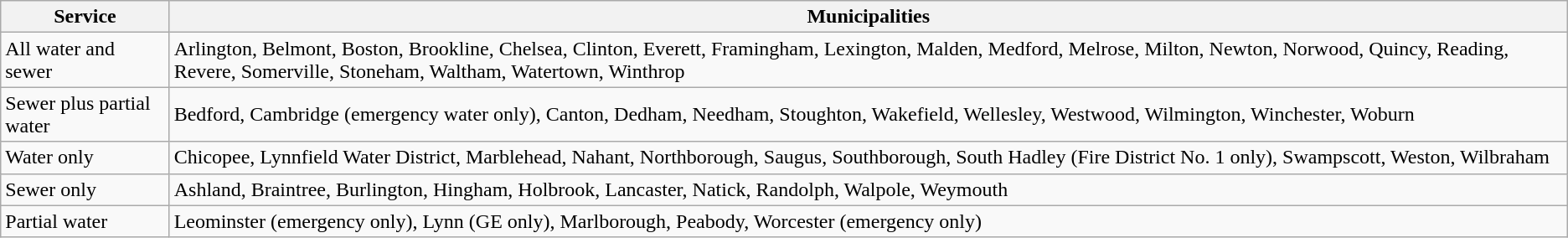<table class=wikitable>
<tr>
<th>Service</th>
<th>Municipalities</th>
</tr>
<tr>
<td>All water and sewer</td>
<td>Arlington, Belmont, Boston, Brookline, Chelsea, Clinton, Everett, Framingham, Lexington, Malden, Medford, Melrose, Milton, Newton, Norwood, Quincy, Reading, Revere, Somerville, Stoneham, Waltham, Watertown, Winthrop</td>
</tr>
<tr>
<td>Sewer plus partial water</td>
<td>Bedford, Cambridge (emergency water only), Canton, Dedham, Needham, Stoughton, Wakefield, Wellesley, Westwood, Wilmington, Winchester, Woburn</td>
</tr>
<tr>
<td>Water only</td>
<td>Chicopee, Lynnfield Water District, Marblehead, Nahant, Northborough, Saugus, Southborough, South Hadley (Fire District No. 1 only), Swampscott, Weston, Wilbraham</td>
</tr>
<tr>
<td>Sewer only</td>
<td>Ashland, Braintree, Burlington, Hingham, Holbrook, Lancaster, Natick, Randolph, Walpole, Weymouth</td>
</tr>
<tr>
<td>Partial water</td>
<td>Leominster (emergency only), Lynn (GE only), Marlborough, Peabody, Worcester (emergency only)</td>
</tr>
</table>
